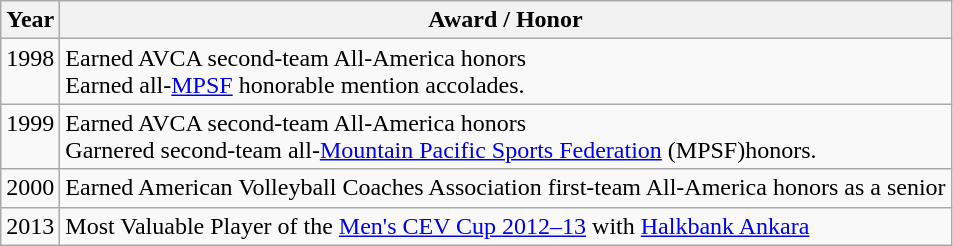<table class="wikitable">
<tr>
<th valign="top">Year</th>
<th valign="top" align="center">Award / Honor</th>
</tr>
<tr>
<td valign="top">1998</td>
<td valign="top">Earned AVCA second-team All-America honors<br>Earned all-<a href='#'>MPSF</a> honorable mention accolades.</td>
</tr>
<tr>
<td valign="top">1999</td>
<td valign="top">Earned AVCA second-team All-America honors<br>Garnered second-team all-<a href='#'>Mountain Pacific Sports Federation</a> (MPSF)honors.</td>
</tr>
<tr>
<td valign="top">2000</td>
<td valign="top">Earned American Volleyball Coaches Association first-team All-America honors as a senior</td>
</tr>
<tr>
<td valign="top">2013</td>
<td valign="top">Most Valuable Player of the <a href='#'>Men's CEV Cup 2012–13</a> with <a href='#'>Halkbank Ankara</a></td>
</tr>
</table>
